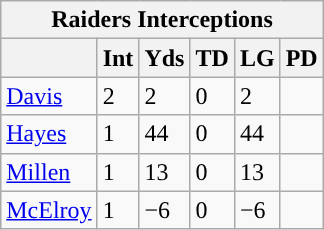<table class="wikitable">
<tr>
<th colspan="6">Raiders Interceptions</th>
</tr>
<tr>
<th></th>
<th>Int</th>
<th>Yds</th>
<th>TD</th>
<th>LG</th>
<th>PD</th>
</tr>
<tr>
<td><a href='#'>Davis</a></td>
<td>2</td>
<td>2</td>
<td>0</td>
<td>2</td>
<td></td>
</tr>
<tr>
<td><a href='#'>Hayes</a></td>
<td>1</td>
<td>44</td>
<td>0</td>
<td>44</td>
<td></td>
</tr>
<tr>
<td><a href='#'>Millen</a></td>
<td>1</td>
<td>13</td>
<td>0</td>
<td>13</td>
<td></td>
</tr>
<tr>
<td><a href='#'>McElroy</a></td>
<td>1</td>
<td>−6</td>
<td>0</td>
<td>−6</td>
<td></td>
</tr>
</table>
